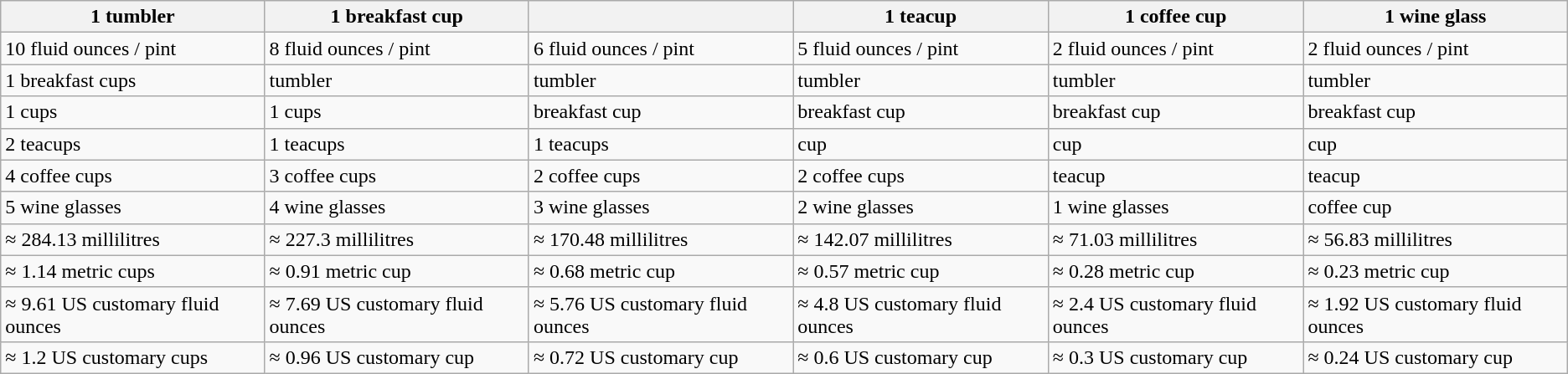<table class="wikitable">
<tr>
<th>1 tumbler</th>
<th>1 breakfast cup</th>
<th></th>
<th>1 teacup</th>
<th>1 coffee cup</th>
<th>1 wine glass</th>
</tr>
<tr>
<td>10 fluid ounces /  pint</td>
<td>8 fluid ounces /  pint</td>
<td>6 fluid ounces /  pint</td>
<td>5 fluid ounces /  pint</td>
<td>2 fluid ounces /  pint</td>
<td>2 fluid ounces /  pint</td>
</tr>
<tr>
<td>1 breakfast cups</td>
<td> tumbler</td>
<td> tumbler</td>
<td> tumbler</td>
<td> tumbler</td>
<td> tumbler</td>
</tr>
<tr>
<td>1 cups</td>
<td>1 cups</td>
<td> breakfast cup</td>
<td> breakfast cup</td>
<td> breakfast cup</td>
<td> breakfast cup</td>
</tr>
<tr>
<td>2 teacups</td>
<td>1 teacups</td>
<td>1 teacups</td>
<td> cup</td>
<td> cup</td>
<td> cup</td>
</tr>
<tr>
<td>4 coffee cups</td>
<td>3 coffee cups</td>
<td>2 coffee cups</td>
<td>2 coffee cups</td>
<td> teacup</td>
<td> teacup</td>
</tr>
<tr>
<td>5 wine glasses</td>
<td>4 wine glasses</td>
<td>3 wine glasses</td>
<td>2 wine glasses</td>
<td>1 wine glasses</td>
<td> coffee cup</td>
</tr>
<tr>
<td>≈ 284.13 millilitres</td>
<td>≈ 227.3 millilitres</td>
<td>≈ 170.48 millilitres</td>
<td>≈ 142.07 millilitres</td>
<td>≈ 71.03 millilitres</td>
<td>≈ 56.83 millilitres</td>
</tr>
<tr>
<td>≈ 1.14 metric cups</td>
<td>≈ 0.91 metric cup</td>
<td>≈ 0.68 metric cup</td>
<td>≈ 0.57 metric cup</td>
<td>≈ 0.28 metric cup</td>
<td>≈ 0.23 metric cup</td>
</tr>
<tr>
<td>≈ 9.61 US customary fluid ounces</td>
<td>≈ 7.69 US customary fluid ounces</td>
<td>≈ 5.76 US customary fluid ounces</td>
<td>≈ 4.8 US customary fluid ounces</td>
<td>≈ 2.4 US customary fluid ounces</td>
<td>≈ 1.92 US customary fluid ounces</td>
</tr>
<tr>
<td>≈ 1.2 US customary cups</td>
<td>≈ 0.96 US customary cup</td>
<td>≈ 0.72 US customary cup</td>
<td>≈ 0.6 US customary cup</td>
<td>≈ 0.3 US customary cup</td>
<td>≈ 0.24 US customary cup</td>
</tr>
</table>
